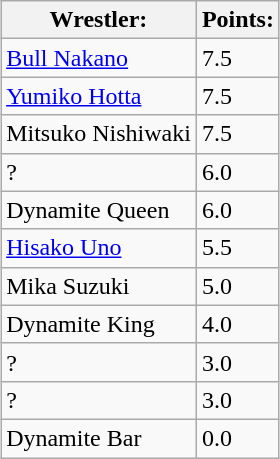<table class="wikitable" style="margin: 1em auto 1em auto">
<tr>
<th>Wrestler:</th>
<th>Points:</th>
</tr>
<tr>
<td><a href='#'>Bull Nakano</a></td>
<td>7.5</td>
</tr>
<tr>
<td><a href='#'>Yumiko Hotta</a></td>
<td>7.5</td>
</tr>
<tr>
<td>Mitsuko Nishiwaki</td>
<td>7.5</td>
</tr>
<tr>
<td>?</td>
<td>6.0</td>
</tr>
<tr>
<td>Dynamite Queen</td>
<td>6.0</td>
</tr>
<tr>
<td><a href='#'>Hisako Uno</a></td>
<td>5.5</td>
</tr>
<tr>
<td>Mika Suzuki</td>
<td>5.0</td>
</tr>
<tr>
<td>Dynamite King</td>
<td>4.0</td>
</tr>
<tr>
<td>?</td>
<td>3.0</td>
</tr>
<tr>
<td>?</td>
<td>3.0</td>
</tr>
<tr>
<td>Dynamite Bar</td>
<td>0.0</td>
</tr>
</table>
